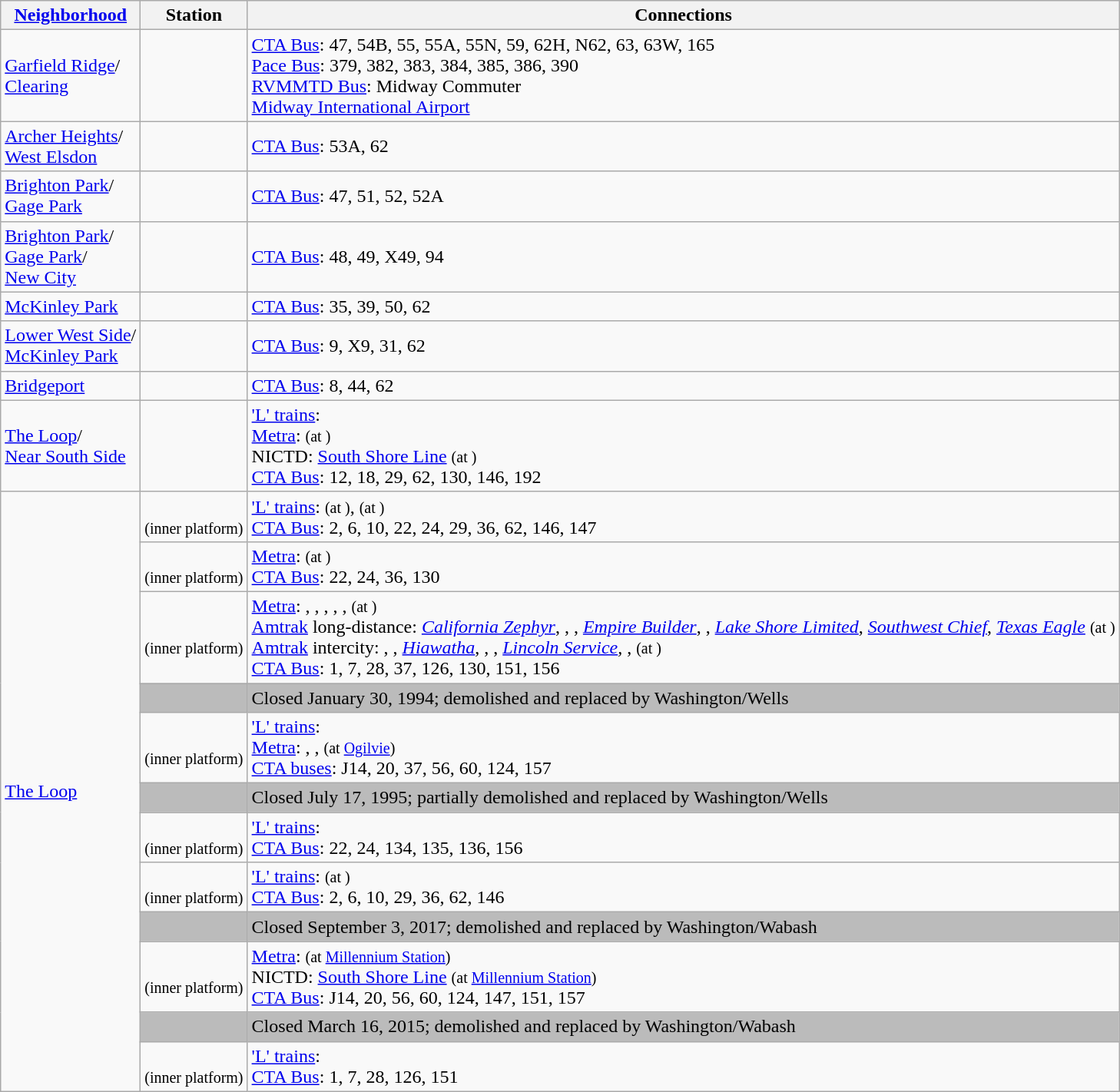<table class="wikitable plainrowheaders">
<tr>
<th><a href='#'>Neighborhood</a></th>
<th>Station</th>
<th>Connections</th>
</tr>
<tr>
<td><a href='#'>Garfield Ridge</a>/<br><a href='#'>Clearing</a></td>
<td>  </td>
<td> <a href='#'>CTA Bus</a>: 47, 54B, 55, 55A, 55N, 59, 62H, N62, 63, 63W, 165<br> <a href='#'>Pace Bus</a>: 379, 382, 383, 384, 385, 386, 390<br> <a href='#'>RVMMTD Bus</a>: Midway Commuter<br> <a href='#'>Midway International Airport</a></td>
</tr>
<tr>
<td><a href='#'>Archer Heights</a>/<br><a href='#'>West Elsdon</a></td>
<td>  </td>
<td> <a href='#'>CTA Bus</a>: 53A, 62</td>
</tr>
<tr>
<td><a href='#'>Brighton Park</a>/<br><a href='#'>Gage Park</a></td>
<td>  </td>
<td> <a href='#'>CTA Bus</a>: 47, 51, 52, 52A</td>
</tr>
<tr>
<td><a href='#'>Brighton Park</a>/<br><a href='#'>Gage Park</a>/<br><a href='#'>New City</a></td>
<td>  </td>
<td> <a href='#'>CTA Bus</a>: 48, 49, X49, 94</td>
</tr>
<tr>
<td><a href='#'>McKinley Park</a></td>
<td>  </td>
<td> <a href='#'>CTA Bus</a>: 35, 39, 50, 62</td>
</tr>
<tr>
<td><a href='#'>Lower West Side</a>/<br><a href='#'>McKinley Park</a></td>
<td> </td>
<td> <a href='#'>CTA Bus</a>: 9, X9, 31, 62</td>
</tr>
<tr>
<td><a href='#'>Bridgeport</a></td>
<td>  </td>
<td> <a href='#'>CTA Bus</a>: 8, 44, 62</td>
</tr>
<tr>
<td><a href='#'>The Loop</a>/<br><a href='#'>Near South Side</a></td>
<td> </td>
<td> <a href='#'>'L' trains</a>:  <br> <a href='#'>Metra</a>:  <small>(at )</small><br> NICTD: <a href='#'>South Shore Line</a> <small>(at )</small><br> <a href='#'>CTA Bus</a>: 12, 18, 29, 62, 130, 146, 192</td>
</tr>
<tr>
<td rowspan="12"><a href='#'>The Loop</a></td>
<td> <br><small>(inner platform)</small></td>
<td> <a href='#'>'L' trains</a>:     <small>(at )</small>,  <small>(at )</small><br> <a href='#'>CTA Bus</a>: 2, 6, 10, 22, 24, 29, 36, 62, 146, 147</td>
</tr>
<tr>
<td><br><small>(inner platform)</small></td>
<td> <a href='#'>Metra</a>:  <small>(at )</small><br> <a href='#'>CTA Bus</a>: 22, 24, 36, 130</td>
</tr>
<tr>
<td> <br><small>(inner platform)</small></td>
<td> <a href='#'>Metra</a>: , , , , ,  <small>(at )</small><br> <a href='#'>Amtrak</a> long-distance: <em><a href='#'>California Zephyr</a></em>, , , <em><a href='#'>Empire Builder</a></em>, , <em><a href='#'>Lake Shore Limited</a></em>, <em><a href='#'>Southwest Chief</a></em>, <em><a href='#'>Texas Eagle</a></em> <small>(at )</small><br> <a href='#'>Amtrak</a> intercity: , , <em><a href='#'>Hiawatha</a></em>, , , <em><a href='#'>Lincoln Service</a>,</em> ,  <small>(at )</small><br> <a href='#'>CTA Bus</a>: 1, 7, 28, 37, 126, 130, 151, 156</td>
</tr>
<tr>
<td style="background-color: #bbb"></td>
<td style="background-color: #bbb">Closed January 30, 1994; demolished and replaced by Washington/Wells</td>
</tr>
<tr>
<td> <br><small>(inner platform)</small></td>
<td> <a href='#'>'L' trains</a>:   <br> <a href='#'>Metra</a>: , ,  <small>(at <a href='#'>Ogilvie</a>)</small><br> <a href='#'>CTA buses</a>: J14, 20, 37, 56, 60, 124, 157</td>
</tr>
<tr>
<td style="background-color: #bbb"></td>
<td style="background-color: #bbb">Closed July 17, 1995; partially demolished and replaced by Washington/Wells</td>
</tr>
<tr>
<td> <br><small>(inner platform)</small></td>
<td> <a href='#'>'L' trains</a>:      <br> <a href='#'>CTA Bus</a>: 22, 24, 134, 135, 136, 156</td>
</tr>
<tr>
<td><br><small>(inner platform)</small></td>
<td> <a href='#'>'L' trains</a>:  <small>(at )</small><br> <a href='#'>CTA Bus</a>: 2, 6, 10, 29, 36, 62, 146</td>
</tr>
<tr>
<td style="background-color: #bbb"></td>
<td style="background-color: #bbb">Closed September 3, 2017; demolished and replaced by Washington/Wabash</td>
</tr>
<tr>
<td> <br><small>(inner platform)</small></td>
<td> <a href='#'>Metra</a>:  <small>(at <a href='#'>Millennium Station</a>)</small><br> NICTD: <a href='#'>South Shore Line</a> <small>(at <a href='#'>Millennium Station</a>)</small><br> <a href='#'>CTA Bus</a>: J14, 20, 56, 60, 124, 147, 151, 157</td>
</tr>
<tr>
<td style="background-color: #bbb"></td>
<td style="background-color: #bbb">Closed March 16, 2015; demolished and replaced by Washington/Wabash</td>
</tr>
<tr>
<td><br><small>(inner platform)</small></td>
<td> <a href='#'>'L' trains</a>:    <br> <a href='#'>CTA Bus</a>: 1, 7, 28, 126, 151</td>
</tr>
</table>
